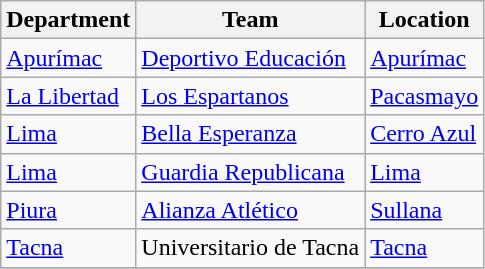<table class="wikitable">
<tr>
<th>Department</th>
<th>Team</th>
<th>Location</th>
</tr>
<tr>
<td><a href='#'>Apurímac</a></td>
<td><a href='#'>Deportivo Educación</a></td>
<td><a href='#'>Apurímac</a></td>
</tr>
<tr>
<td><a href='#'>La Libertad</a></td>
<td><a href='#'>Los Espartanos</a></td>
<td><a href='#'>Pacasmayo</a></td>
</tr>
<tr>
<td><a href='#'>Lima</a></td>
<td><a href='#'>Bella Esperanza</a></td>
<td><a href='#'>Cerro Azul</a></td>
</tr>
<tr>
<td><a href='#'>Lima</a></td>
<td><a href='#'>Guardia Republicana</a></td>
<td><a href='#'>Lima</a></td>
</tr>
<tr>
<td><a href='#'>Piura</a></td>
<td><a href='#'>Alianza Atlético</a></td>
<td><a href='#'>Sullana</a></td>
</tr>
<tr>
<td><a href='#'>Tacna</a></td>
<td>Universitario de Tacna</td>
<td><a href='#'>Tacna</a></td>
</tr>
<tr>
</tr>
</table>
